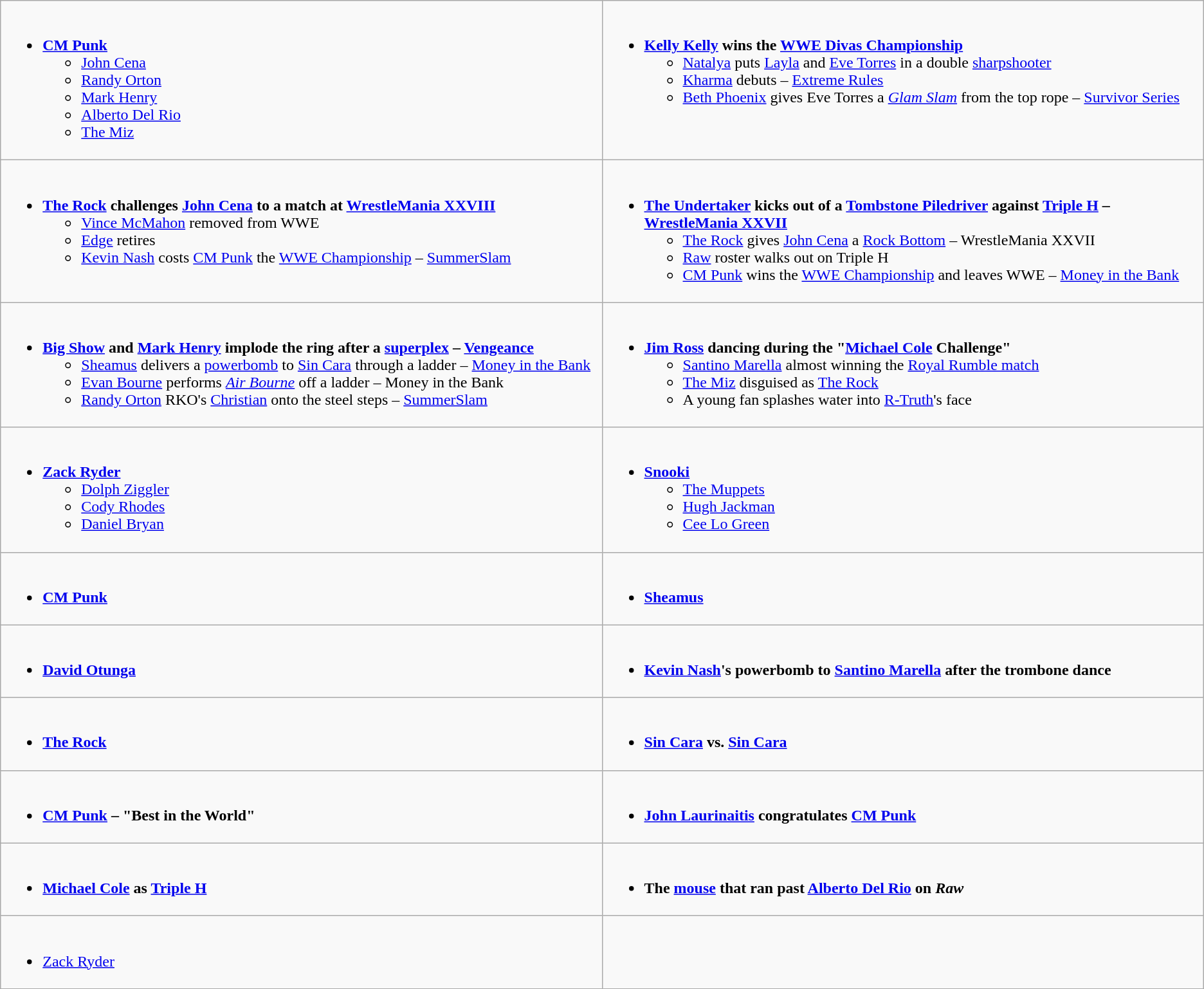<table class="wikitable">
<tr>
<td style="vertical-align:top;" width="50%"><br><ul><li><strong><a href='#'>CM Punk</a></strong><ul><li><a href='#'>John Cena</a></li><li><a href='#'>Randy Orton</a></li><li><a href='#'>Mark Henry</a></li><li><a href='#'>Alberto Del Rio</a></li><li><a href='#'>The Miz</a></li></ul></li></ul></td>
<td style="vertical-align:top;" width="50%"><br><ul><li><strong><a href='#'>Kelly Kelly</a> wins the <a href='#'>WWE Divas Championship</a></strong><ul><li><a href='#'>Natalya</a> puts <a href='#'>Layla</a> and <a href='#'>Eve Torres</a> in a double <a href='#'>sharpshooter</a></li><li><a href='#'>Kharma</a> debuts – <a href='#'>Extreme Rules</a></li><li><a href='#'>Beth Phoenix</a> gives Eve Torres a <em><a href='#'>Glam Slam</a></em> from the top rope – <a href='#'>Survivor Series</a></li></ul></li></ul></td>
</tr>
<tr>
<td style="vertical-align:top;" width="50%"><br><ul><li><strong><a href='#'>The Rock</a> challenges <a href='#'>John Cena</a> to a match at <a href='#'>WrestleMania XXVIII</a></strong><ul><li><a href='#'>Vince McMahon</a> removed from WWE</li><li><a href='#'>Edge</a> retires</li><li><a href='#'>Kevin Nash</a> costs <a href='#'>CM Punk</a> the <a href='#'>WWE Championship</a> – <a href='#'>SummerSlam</a></li></ul></li></ul></td>
<td style="vertical-align:top;" width="50%"><br><ul><li><strong><a href='#'>The Undertaker</a> kicks out of a <a href='#'>Tombstone Piledriver</a> against <a href='#'>Triple H</a> – <a href='#'>WrestleMania XXVII</a></strong><ul><li><a href='#'>The Rock</a> gives <a href='#'>John Cena</a> a <a href='#'>Rock Bottom</a> – WrestleMania XXVII</li><li><a href='#'>Raw</a> roster walks out on Triple H</li><li><a href='#'>CM Punk</a> wins the <a href='#'>WWE Championship</a> and leaves WWE – <a href='#'>Money in the Bank</a></li></ul></li></ul></td>
</tr>
<tr>
<td style="vertical-align:top;" width="50%"><br><ul><li><strong><a href='#'>Big Show</a> and <a href='#'>Mark Henry</a> implode the ring after a <a href='#'>superplex</a> – <a href='#'>Vengeance</a></strong><ul><li><a href='#'>Sheamus</a> delivers a <a href='#'>powerbomb</a> to <a href='#'>Sin Cara</a> through a ladder – <a href='#'>Money in the Bank</a></li><li><a href='#'>Evan Bourne</a> performs <em><a href='#'>Air Bourne</a></em> off a ladder – Money in the Bank</li><li><a href='#'>Randy Orton</a> RKO's <a href='#'>Christian</a> onto the steel steps – <a href='#'>SummerSlam</a></li></ul></li></ul></td>
<td style="vertical-align:top;" width="50%"><br><ul><li><strong><a href='#'>Jim Ross</a> dancing during the "<a href='#'>Michael Cole</a> Challenge"</strong><ul><li><a href='#'>Santino Marella</a> almost winning the <a href='#'>Royal Rumble match</a></li><li><a href='#'>The Miz</a> disguised as <a href='#'>The Rock</a></li><li>A young fan splashes water into <a href='#'>R-Truth</a>'s face</li></ul></li></ul></td>
</tr>
<tr>
<td style="vertical-align:top;" width="50%"><br><ul><li><strong><a href='#'>Zack Ryder</a></strong><ul><li><a href='#'>Dolph Ziggler</a></li><li><a href='#'>Cody Rhodes</a></li><li><a href='#'>Daniel Bryan</a></li></ul></li></ul></td>
<td style="vertical-align:top;" width="50%"><br><ul><li><strong><a href='#'>Snooki</a></strong><ul><li><a href='#'>The Muppets</a></li><li><a href='#'>Hugh Jackman</a></li><li><a href='#'>Cee Lo Green</a></li></ul></li></ul></td>
</tr>
<tr>
<td style="vertical-align:top;" width="50%"><br><ul><li><strong><a href='#'>CM Punk</a></strong></li></ul></td>
<td style="vertical-align:top;" width="50%"><br><ul><li><strong><a href='#'>Sheamus</a></strong></li></ul></td>
</tr>
<tr>
<td style="vertical-align:top;" width="50%"><br><ul><li><strong><a href='#'>David Otunga</a></strong></li></ul></td>
<td style="vertical-align:top;" width="50%"><br><ul><li><strong><a href='#'>Kevin Nash</a>'s powerbomb to <a href='#'>Santino Marella</a> after the trombone dance</strong></li></ul></td>
</tr>
<tr>
<td style="vertical-align:top;" width="50%"><br><ul><li><strong><a href='#'>The Rock</a></strong></li></ul></td>
<td style="vertical-align:top;" width="50%"><br><ul><li><strong><a href='#'>Sin Cara</a> vs. <a href='#'>Sin Cara</a></strong></li></ul></td>
</tr>
<tr>
<td style="vertical-align:top;" width="50%"><br><ul><li><strong><a href='#'>CM Punk</a> – "Best in the World"</strong></li></ul></td>
<td style="vertical-align:top;" width="50%"><br><ul><li><strong><a href='#'>John Laurinaitis</a> congratulates <a href='#'>CM Punk</a></strong></li></ul></td>
</tr>
<tr>
<td style="vertical-align:top;" width="50%"><br><ul><li><strong><a href='#'>Michael Cole</a> as <a href='#'>Triple H</a></strong></li></ul></td>
<td style="vertical-align:top;" width="50%"><br><ul><li><strong>The <a href='#'>mouse</a> that ran past <a href='#'>Alberto Del Rio</a> on <em>Raw<strong><em></li></ul></td>
</tr>
<tr>
<td style="vertical-align:top;" width="50%"><br><ul><li></strong><a href='#'>Zack Ryder</a><strong></li></ul></td>
</tr>
</table>
